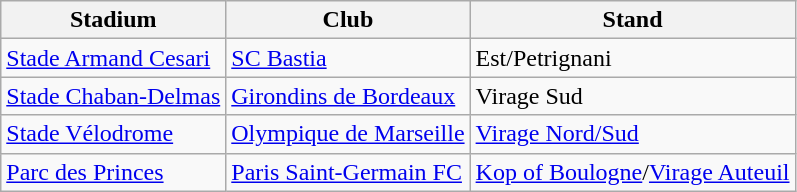<table class="wikitable">
<tr>
<th>Stadium</th>
<th>Club</th>
<th>Stand</th>
</tr>
<tr>
<td style="text-align:left;"><a href='#'>Stade Armand Cesari</a></td>
<td><a href='#'>SC Bastia</a></td>
<td>Est/Petrignani</td>
</tr>
<tr>
<td style="text-align:left;"><a href='#'>Stade Chaban-Delmas</a></td>
<td><a href='#'>Girondins de Bordeaux</a></td>
<td>Virage Sud</td>
</tr>
<tr>
<td style="text-align:left;"><a href='#'>Stade Vélodrome</a></td>
<td><a href='#'>Olympique de Marseille</a></td>
<td><a href='#'>Virage Nord/Sud</a></td>
</tr>
<tr>
<td style="text-align:left;"><a href='#'>Parc des Princes</a></td>
<td><a href='#'>Paris Saint-Germain FC</a></td>
<td><a href='#'>Kop of Boulogne</a>/<a href='#'>Virage Auteuil</a></td>
</tr>
</table>
